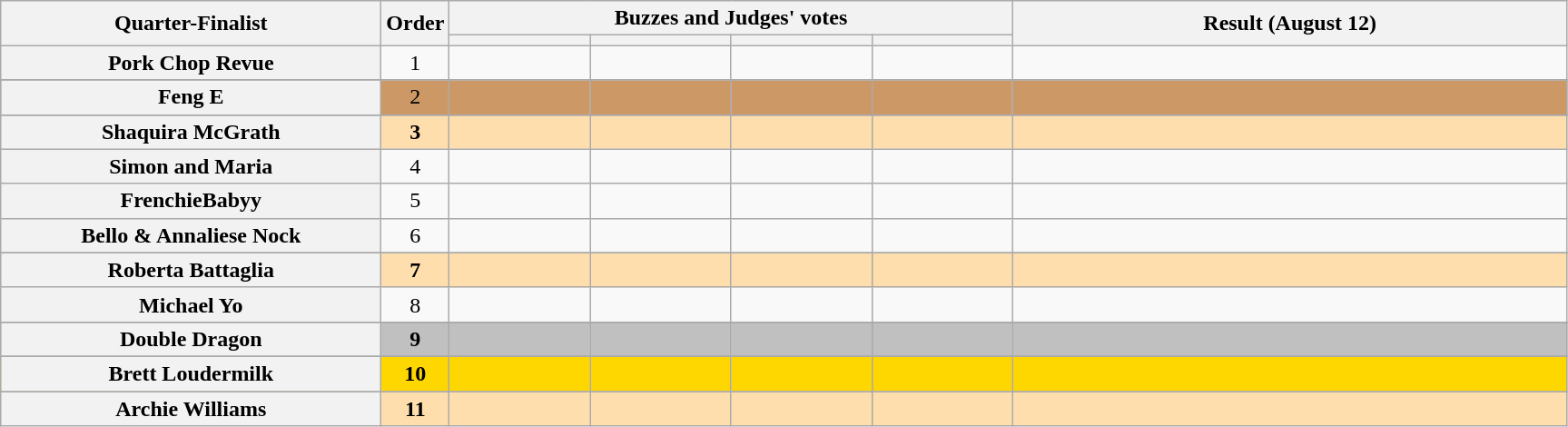<table class="wikitable plainrowheaders sortable" style="text-align:center;">
<tr>
<th scope="col" rowspan="2" class="unsortable" style="width:17em;">Quarter-Finalist</th>
<th scope="col" rowspan="2" style="width:1em;">Order</th>
<th scope="col" colspan="4" class="unsortable" style="width:24em;">Buzzes and Judges' votes</th>
<th scope="col" rowspan="2" style="width:25em;">Result (August 12)</th>
</tr>
<tr>
<th scope="col" class="unsortable" style="width:6em;"> </th>
<th scope="col" class="unsortable" style="width:6em;"></th>
<th scope="col" class="unsortable" style="width:6em;"></th>
<th scope="col" class="unsortable" style="width:6em;"></th>
</tr>
<tr>
<th scope="row">Pork Chop Revue</th>
<td>1</td>
<td style="text-align:center;"></td>
<td style="text-align:center;"></td>
<td style="text-align:center;"></td>
<td style="text-align:center;"></td>
<td></td>
</tr>
<tr>
</tr>
<tr style="background:#c96">
<th scope="row">Feng E</th>
<td>2</td>
<td style="text-align:center;"></td>
<td style="text-align:center;"></td>
<td style="text-align:center;"></td>
<td style="text-align:center;"></td>
<td></td>
</tr>
<tr>
</tr>
<tr style="background:NavajoWhite">
<th scope="row"><strong>Shaquira McGrath</strong></th>
<td><strong>3</strong></td>
<td style="text-align:center;"></td>
<td style="text-align:center;"></td>
<td style="text-align:center;"></td>
<td style="text-align:center;"></td>
<td><strong></strong></td>
</tr>
<tr>
<th scope="row">Simon and Maria</th>
<td>4</td>
<td style="text-align:center;"></td>
<td style="text-align:center;"></td>
<td style="text-align:center;"></td>
<td style="text-align:center;"></td>
<td></td>
</tr>
<tr>
<th scope="row">FrenchieBabyy</th>
<td>5</td>
<td style="text-align:center;"></td>
<td style="text-align:center;"></td>
<td style="text-align:center;"></td>
<td style="text-align:center;"></td>
<td></td>
</tr>
<tr>
<th scope="row">Bello & Annaliese Nock</th>
<td>6</td>
<td style="text-align:center;"></td>
<td style="text-align:center;"></td>
<td style="text-align:center;"></td>
<td style="text-align:center;"></td>
<td></td>
</tr>
<tr>
</tr>
<tr style="background:NavajoWhite">
<th scope="row"><strong>Roberta Battaglia</strong></th>
<td><strong>7</strong></td>
<td style="text-align:center;"></td>
<td style="text-align:center;"></td>
<td style="text-align:center;"></td>
<td style="text-align:center;"></td>
<td><strong></strong></td>
</tr>
<tr>
<th scope="row">Michael Yo</th>
<td>8</td>
<td style="text-align:center;"></td>
<td style="text-align:center;"></td>
<td style="text-align:center;"></td>
<td style="text-align:center;"></td>
<td></td>
</tr>
<tr>
</tr>
<tr style="background:silver">
<th scope="row"><strong>Double Dragon</strong></th>
<td><strong>9</strong></td>
<td style="text-align:center;"></td>
<td style="text-align:center;"></td>
<td style="text-align:center;"></td>
<td style="text-align:center;"></td>
<td><strong></strong></td>
</tr>
<tr>
</tr>
<tr style="background:gold">
<th scope="row"><strong>Brett Loudermilk</strong></th>
<td><strong>10</strong></td>
<td style="text-align:center;"></td>
<td style="text-align:center;"></td>
<td style="text-align:center;"></td>
<td style="text-align:center;"></td>
<td><strong></strong></td>
</tr>
<tr>
</tr>
<tr style="background:NavajoWhite">
<th scope="row"><strong>Archie Williams</strong></th>
<td><strong>11</strong></td>
<td style="text-align:center;"></td>
<td style="text-align:center;"></td>
<td style="text-align:center;"></td>
<td style="text-align:center;"></td>
<td><strong></strong></td>
</tr>
</table>
